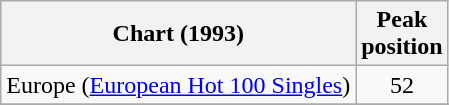<table class="wikitable sortable">
<tr>
<th>Chart (1993)</th>
<th>Peak<br>position</th>
</tr>
<tr>
<td>Europe (<a href='#'>European Hot 100 Singles</a>)</td>
<td style="text-align:center;">52</td>
</tr>
<tr>
</tr>
<tr>
</tr>
</table>
